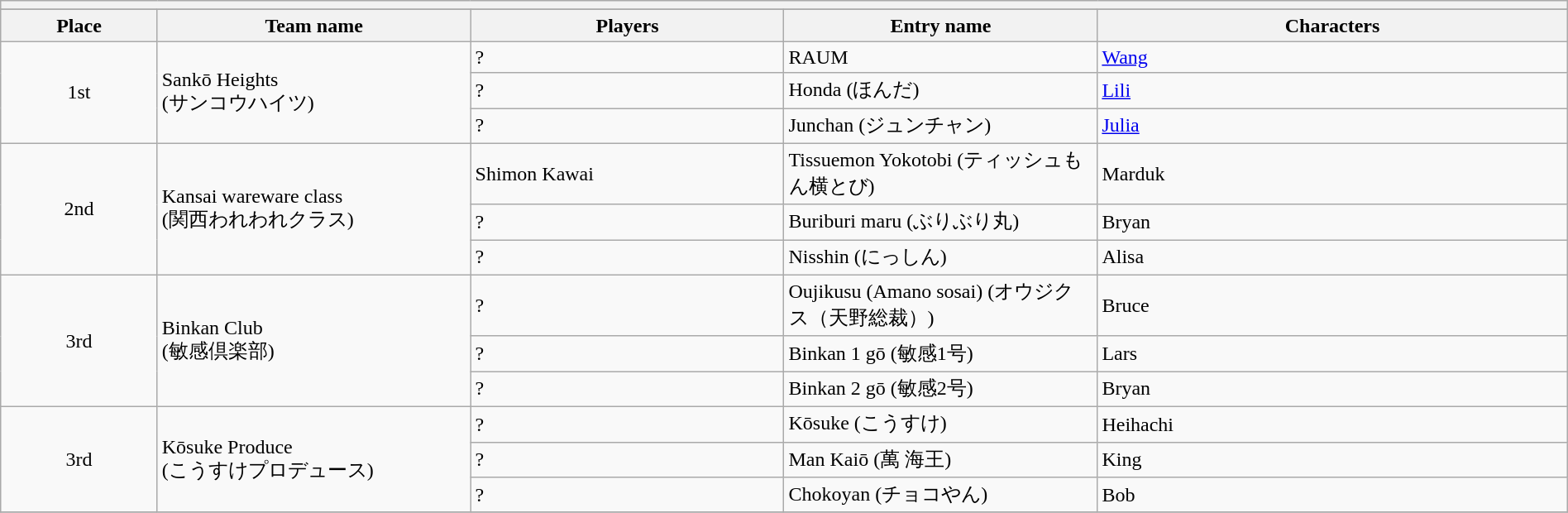<table class="wikitable" width=100%>
<tr>
<th colspan=5></th>
</tr>
<tr bgcolor="#dddddd">
</tr>
<tr>
<th width=10%>Place</th>
<th width=20%>Team name</th>
<th width=20%>Players</th>
<th width=20%>Entry name</th>
<th width=30%>Characters</th>
</tr>
<tr>
<td align=center rowspan="3">1st</td>
<td rowspan="3">Sankō Heights<br>(サンコウハイツ)</td>
<td>?</td>
<td>RAUM</td>
<td><a href='#'>Wang</a></td>
</tr>
<tr>
<td>?</td>
<td>Honda (ほんだ)</td>
<td><a href='#'>Lili</a></td>
</tr>
<tr>
<td>?</td>
<td>Junchan (ジュンチャン)</td>
<td><a href='#'>Julia</a></td>
</tr>
<tr>
<td align=center rowspan="3">2nd</td>
<td rowspan="3">Kansai wareware class<br>(関西われわれクラス)</td>
<td>Shimon Kawai</td>
<td>Tissuemon Yokotobi (ティッシュもん横とび)</td>
<td>Marduk</td>
</tr>
<tr>
<td>?</td>
<td>Buriburi maru (ぶりぶり丸)</td>
<td>Bryan</td>
</tr>
<tr>
<td>?</td>
<td>Nisshin (にっしん)</td>
<td>Alisa</td>
</tr>
<tr>
<td align=center rowspan="3">3rd</td>
<td rowspan="3">Binkan Club<br>(敏感倶楽部)</td>
<td>?</td>
<td>Oujikusu (Amano sosai) (オウジクス（天野総裁）)</td>
<td>Bruce</td>
</tr>
<tr>
<td>?</td>
<td>Binkan 1 gō (敏感1号)</td>
<td>Lars</td>
</tr>
<tr>
<td>?</td>
<td>Binkan 2 gō (敏感2号)</td>
<td>Bryan</td>
</tr>
<tr>
<td align=center rowspan="3">3rd</td>
<td rowspan="3">Kōsuke Produce<br>(こうすけプロデュース)</td>
<td>?</td>
<td>Kōsuke (こうすけ)</td>
<td>Heihachi</td>
</tr>
<tr>
<td>?</td>
<td>Man Kaiō (萬 海王)</td>
<td>King</td>
</tr>
<tr>
<td>?</td>
<td>Chokoyan (チョコやん)</td>
<td>Bob</td>
</tr>
<tr>
</tr>
</table>
